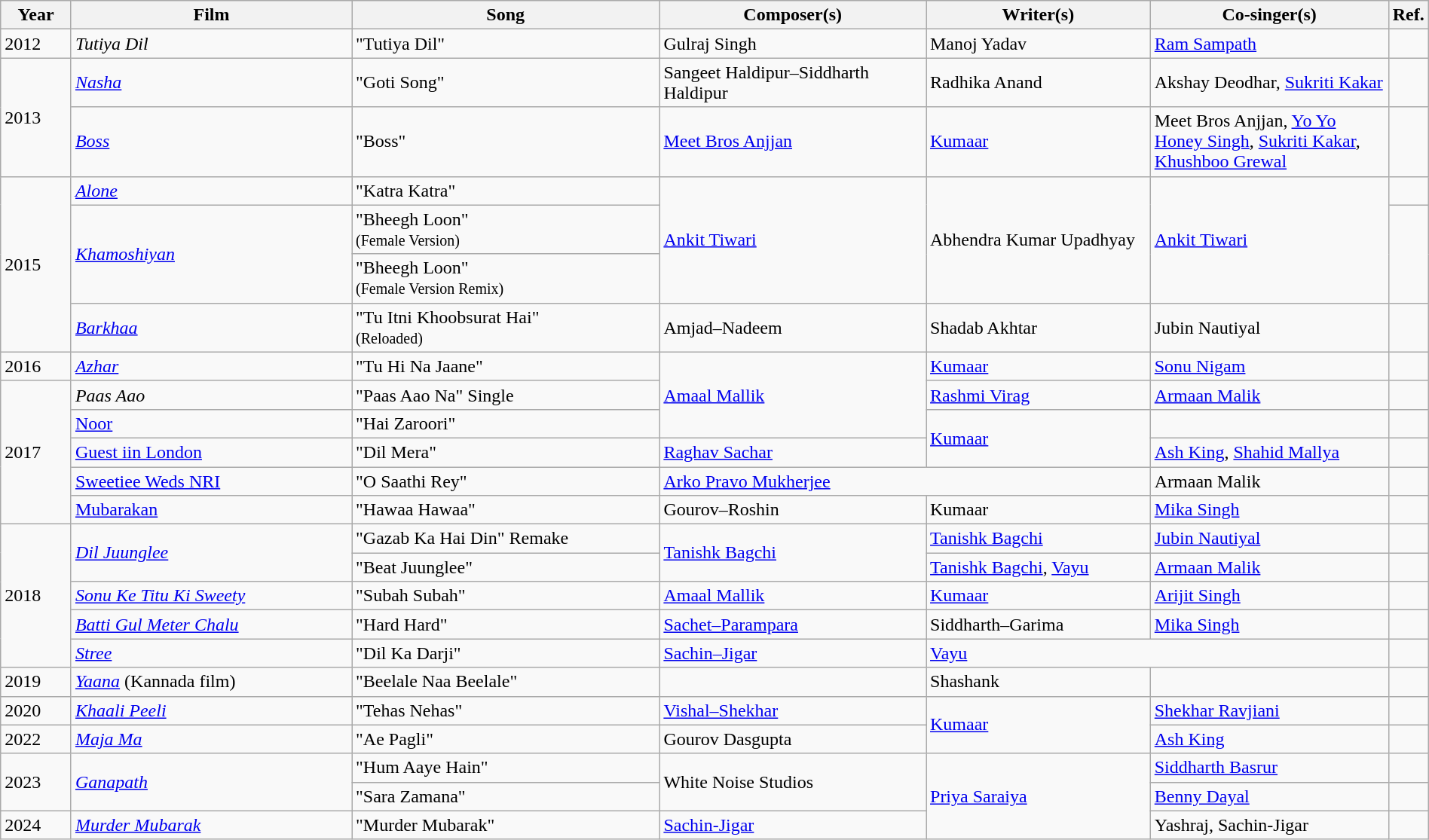<table class="wikitable plainrowheaders" width="100%" textcolor:#000;">
<tr>
<th scope="col" width=5%><strong>Year</strong></th>
<th scope="col" width=20%><strong>Film</strong></th>
<th scope="col" width=22%><strong>Song</strong></th>
<th scope="col" width=19%><strong>Composer(s)</strong></th>
<th scope="col" width=16%><strong>Writer(s)</strong></th>
<th scope="col" width=17%><strong>Co-singer(s)</strong></th>
<th scope="col" width=1%><strong>Ref.</strong></th>
</tr>
<tr>
<td>2012</td>
<td scope="row"><em>Tutiya Dil</em></td>
<td>"Tutiya Dil"</td>
<td>Gulraj Singh</td>
<td>Manoj Yadav</td>
<td><a href='#'>Ram Sampath</a></td>
<td></td>
</tr>
<tr>
<td rowspan="2">2013</td>
<td scope="row"><em><a href='#'>Nasha</a></em></td>
<td>"Goti Song"</td>
<td>Sangeet Haldipur–Siddharth Haldipur</td>
<td>Radhika Anand</td>
<td>Akshay Deodhar, <a href='#'>Sukriti Kakar</a></td>
<td></td>
</tr>
<tr>
<td scope="row"><em><a href='#'>Boss</a></em></td>
<td>"Boss"</td>
<td><a href='#'>Meet Bros Anjjan</a></td>
<td><a href='#'>Kumaar</a></td>
<td>Meet Bros Anjjan, <a href='#'>Yo Yo Honey Singh</a>, <a href='#'>Sukriti Kakar</a>, <a href='#'>Khushboo Grewal</a></td>
<td></td>
</tr>
<tr>
<td rowspan="4">2015</td>
<td scope="row"><em><a href='#'>Alone</a></em></td>
<td>"Katra Katra"</td>
<td rowspan="3"><a href='#'>Ankit Tiwari</a></td>
<td rowspan="3">Abhendra Kumar Upadhyay</td>
<td rowspan="3"><a href='#'>Ankit Tiwari</a></td>
<td></td>
</tr>
<tr>
<td rowspan="2" scope="row"><em><a href='#'>Khamoshiyan</a></em></td>
<td>"Bheegh Loon"<br><small>(Female Version)</small></td>
<td rowspan="2"></td>
</tr>
<tr>
<td>"Bheegh Loon"<br><small>(Female Version Remix)</small></td>
</tr>
<tr>
<td scope="row"><em><a href='#'>Barkhaa</a></em></td>
<td>"Tu Itni Khoobsurat Hai"<br><small>(Reloaded)</small></td>
<td>Amjad–Nadeem</td>
<td>Shadab Akhtar</td>
<td>Jubin Nautiyal</td>
<td></td>
</tr>
<tr>
<td>2016</td>
<td scope="row "><em><a href='#'>Azhar</a></em></td>
<td>"Tu Hi Na Jaane"</td>
<td rowspan="3"><a href='#'>Amaal Mallik</a></td>
<td><a href='#'>Kumaar</a></td>
<td><a href='#'>Sonu Nigam</a></td>
<td></td>
</tr>
<tr>
<td rowspan="5">2017</td>
<td scope="row"><em>Paas Aao</em></td>
<td>"Paas Aao Na" Single</td>
<td><a href='#'>Rashmi Virag</a></td>
<td><a href='#'>Armaan Malik</a></td>
<td></td>
</tr>
<tr>
<td scope="row"><a href='#'>Noor</a></td>
<td>"Hai Zaroori"</td>
<td rowspan="2"><a href='#'>Kumaar</a></td>
<td></td>
<td></td>
</tr>
<tr>
<td scope="row"><a href='#'>Guest iin London</a></td>
<td>"Dil Mera"</td>
<td><a href='#'>Raghav Sachar</a></td>
<td><a href='#'>Ash King</a>, <a href='#'>Shahid Mallya</a></td>
<td></td>
</tr>
<tr>
<td scope="row"><a href='#'>Sweetiee Weds NRI</a></td>
<td>"O Saathi Rey"</td>
<td colspan="2"><a href='#'>Arko Pravo Mukherjee</a></td>
<td>Armaan Malik</td>
<td></td>
</tr>
<tr>
<td scope="row"><a href='#'>Mubarakan</a></td>
<td>"Hawaa Hawaa"</td>
<td>Gourov–Roshin</td>
<td>Kumaar</td>
<td><a href='#'>Mika Singh</a></td>
<td></td>
</tr>
<tr>
<td rowspan="5">2018</td>
<td rowspan="2" scope="row"><em><a href='#'>Dil Juunglee</a></em></td>
<td>"Gazab Ka Hai Din" Remake</td>
<td rowspan="2"><a href='#'>Tanishk Bagchi</a></td>
<td><a href='#'>Tanishk Bagchi</a></td>
<td><a href='#'>Jubin Nautiyal</a></td>
<td></td>
</tr>
<tr>
<td>"Beat Juunglee"</td>
<td><a href='#'>Tanishk Bagchi</a>, <a href='#'>Vayu</a></td>
<td><a href='#'>Armaan Malik</a></td>
<td></td>
</tr>
<tr>
<td scope="row"><em><a href='#'>Sonu Ke Titu Ki Sweety</a></em></td>
<td>"Subah Subah"</td>
<td><a href='#'>Amaal Mallik</a></td>
<td><a href='#'>Kumaar</a></td>
<td><a href='#'>Arijit Singh</a></td>
<td></td>
</tr>
<tr>
<td scope="row"><em><a href='#'>Batti Gul Meter Chalu</a></em></td>
<td>"Hard Hard"</td>
<td><a href='#'>Sachet–Parampara</a></td>
<td>Siddharth–Garima</td>
<td><a href='#'>Mika Singh</a></td>
<td></td>
</tr>
<tr>
<td scope="row"><em><a href='#'>Stree</a></em></td>
<td>"Dil Ka Darji"</td>
<td><a href='#'>Sachin–Jigar</a></td>
<td colspan="2"><a href='#'>Vayu</a></td>
<td></td>
</tr>
<tr>
<td>2019</td>
<td scope="row"><em><a href='#'>Yaana</a></em> (Kannada film)</td>
<td>"Beelale Naa Beelale"</td>
<td></td>
<td>Shashank</td>
<td></td>
<td></td>
</tr>
<tr>
<td>2020</td>
<td scope="row"><em><a href='#'>Khaali Peeli</a></em></td>
<td>"Tehas Nehas"</td>
<td><a href='#'>Vishal–Shekhar</a></td>
<td rowspan="2"><a href='#'>Kumaar</a></td>
<td><a href='#'>Shekhar Ravjiani</a></td>
<td></td>
</tr>
<tr>
<td>2022</td>
<td><em><a href='#'>Maja Ma</a></em></td>
<td>"Ae Pagli"</td>
<td>Gourov Dasgupta</td>
<td><a href='#'>Ash King</a></td>
<td></td>
</tr>
<tr>
<td rowspan=2>2023</td>
<td rowspan=2><em><a href='#'>Ganapath</a></em></td>
<td>"Hum Aaye Hain"</td>
<td rowspan=2>White Noise Studios</td>
<td rowspan=3><a href='#'>Priya Saraiya</a></td>
<td><a href='#'>Siddharth Basrur</a></td>
<td></td>
</tr>
<tr>
<td>"Sara Zamana"</td>
<td><a href='#'>Benny Dayal</a></td>
<td></td>
</tr>
<tr>
<td>2024</td>
<td><em><a href='#'>Murder Mubarak</a></em></td>
<td>"Murder Mubarak"</td>
<td><a href='#'>Sachin-Jigar</a></td>
<td>Yashraj, Sachin-Jigar</td>
<td></td>
</tr>
</table>
